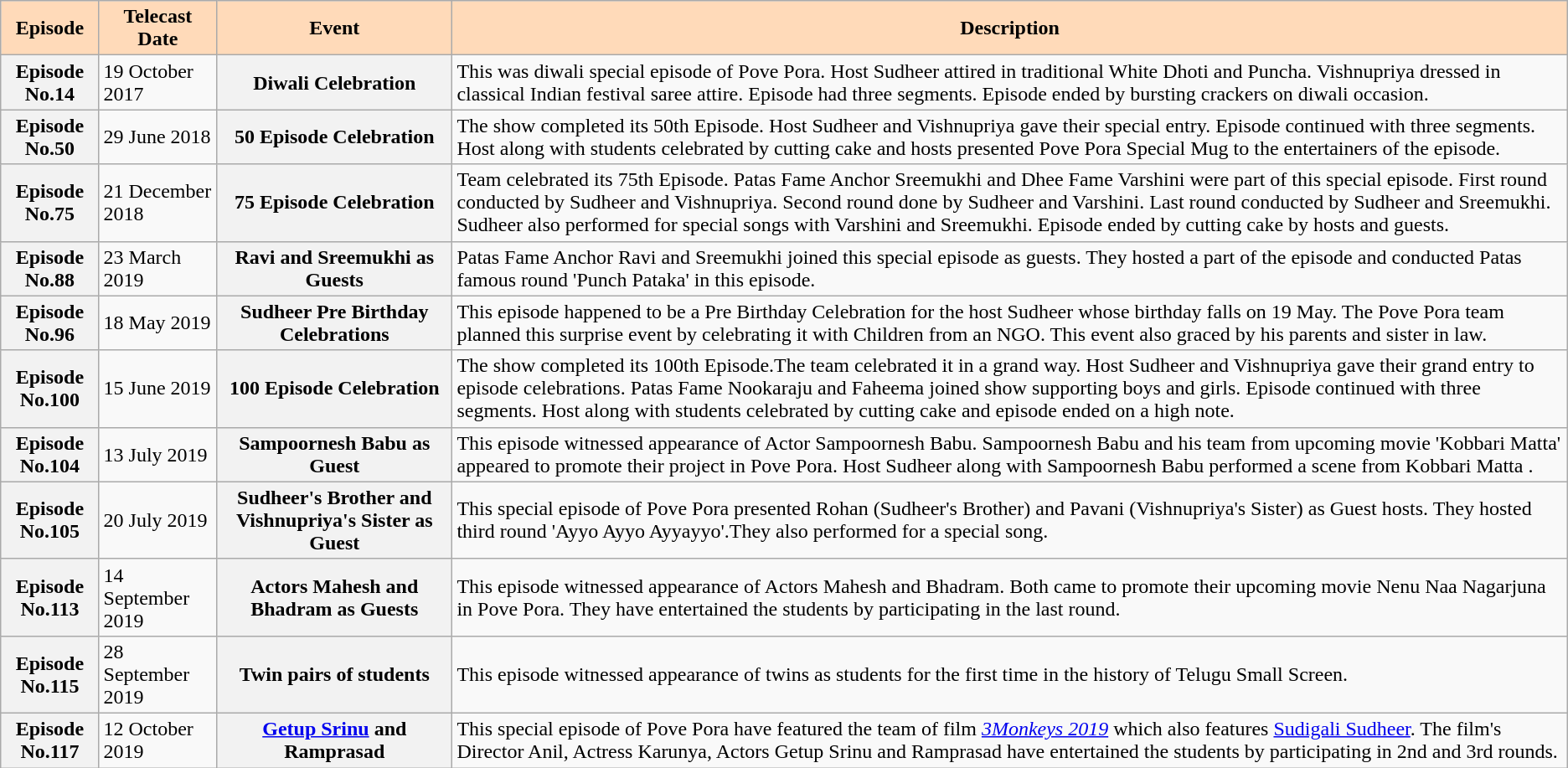<table class="wikitable">
<tr>
<th style="background:#FFDAB9;">Episode</th>
<th style="background:#FFDAB9;">Telecast Date</th>
<th style="background:#FFDAB9;">Event</th>
<th style="background:#FFDAB9;">Description</th>
</tr>
<tr>
<th>Episode No.14</th>
<td>19 October 2017</td>
<th>Diwali Celebration</th>
<td>This was diwali special episode of Pove Pora. Host Sudheer attired in traditional White Dhoti and Puncha. Vishnupriya dressed in classical Indian festival saree attire. Episode had three segments. Episode ended by bursting crackers on diwali occasion.</td>
</tr>
<tr>
<th>Episode No.50</th>
<td>29 June 2018</td>
<th>50 Episode Celebration</th>
<td>The show completed its 50th Episode. Host Sudheer and Vishnupriya gave their special entry. Episode continued with three segments. Host along with students celebrated by cutting cake and hosts presented Pove Pora Special Mug to the entertainers of the episode.</td>
</tr>
<tr>
<th>Episode No.75</th>
<td>21 December 2018</td>
<th>75 Episode Celebration</th>
<td>Team celebrated its 75th Episode. Patas Fame Anchor Sreemukhi and Dhee Fame Varshini were part of this special episode. First round conducted by Sudheer and Vishnupriya. Second round done by Sudheer and Varshini. Last round conducted by Sudheer and Sreemukhi. Sudheer also performed for special songs with Varshini and Sreemukhi. Episode ended by cutting cake by hosts and guests.</td>
</tr>
<tr>
<th>Episode No.88</th>
<td>23 March 2019</td>
<th>Ravi and Sreemukhi as Guests</th>
<td>Patas Fame Anchor Ravi and Sreemukhi joined this special episode as guests. They hosted a part of the episode and conducted Patas famous round 'Punch Pataka' in this episode.</td>
</tr>
<tr>
<th>Episode No.96</th>
<td>18 May 2019</td>
<th>Sudheer Pre Birthday Celebrations</th>
<td>This episode happened to be a Pre Birthday Celebration for the host Sudheer whose birthday falls on 19 May. The Pove Pora team planned this surprise event by celebrating it with Children from an NGO. This event also graced by his parents and sister in law.</td>
</tr>
<tr>
<th>Episode No.100</th>
<td>15 June 2019</td>
<th>100 Episode Celebration</th>
<td>The show completed its 100th Episode.The team celebrated it in a grand way. Host Sudheer and Vishnupriya gave their grand entry to episode celebrations. Patas Fame Nookaraju and Faheema joined show supporting boys and girls. Episode continued with three segments. Host along with students celebrated by cutting cake and episode ended on a high note.</td>
</tr>
<tr>
<th>Episode No.104</th>
<td>13 July 2019</td>
<th>Sampoornesh Babu as Guest</th>
<td>This episode witnessed appearance of Actor Sampoornesh Babu. Sampoornesh Babu and his team from upcoming movie 'Kobbari Matta' appeared to promote their project in Pove Pora. Host Sudheer along with Sampoornesh Babu performed a scene from Kobbari Matta .</td>
</tr>
<tr>
<th>Episode No.105</th>
<td>20 July 2019</td>
<th>Sudheer's Brother and Vishnupriya's Sister as Guest</th>
<td>This special episode of Pove Pora presented Rohan (Sudheer's Brother) and Pavani (Vishnupriya's Sister) as Guest hosts. They hosted third round 'Ayyo Ayyo Ayyayyo'.They also performed for a special song.</td>
</tr>
<tr>
<th>Episode No.113</th>
<td>14 September 2019</td>
<th>Actors Mahesh and Bhadram as Guests</th>
<td>This episode witnessed appearance of Actors Mahesh and Bhadram. Both came to promote their upcoming movie Nenu Naa Nagarjuna in Pove Pora. They have entertained the students by participating in the last round.</td>
</tr>
<tr>
<th>Episode No.115</th>
<td>28 September 2019</td>
<th>Twin pairs of students</th>
<td>This episode witnessed appearance of twins as students for the first time in the history of Telugu Small Screen.</td>
</tr>
<tr>
<th>Episode No.117</th>
<td>12 October 2019</td>
<th><a href='#'>Getup Srinu</a> and Ramprasad</th>
<td>This special episode of Pove Pora have featured the team of film <em><a href='#'>3Monkeys 2019</a></em> which also features <a href='#'>Sudigali Sudheer</a>. The film's Director Anil, Actress Karunya, Actors Getup Srinu and Ramprasad have entertained the students by participating in 2nd and 3rd rounds.</td>
</tr>
</table>
